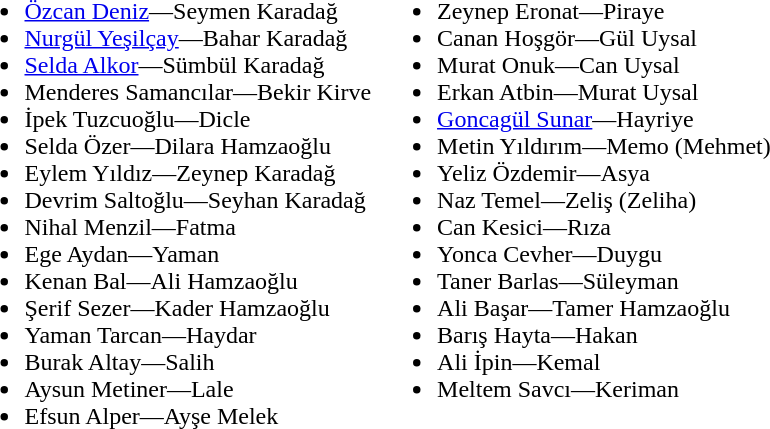<table border="0"|>
<tr>
<td width=50% cellpadding="20"  valign="top"><br><ul><li><a href='#'>Özcan Deniz</a>—Seymen Karadağ</li><li><a href='#'>Nurgül Yeşilçay</a>—Bahar Karadağ</li><li><a href='#'>Selda Alkor</a>—Sümbül Karadağ</li><li>Menderes Samancılar—Bekir Kirve</li><li>İpek Tuzcuoğlu—Dicle</li><li>Selda Özer—Dilara Hamzaoğlu</li><li>Eylem Yıldız—Zeynep Karadağ</li><li>Devrim Saltoğlu—Seyhan Karadağ</li><li>Nihal Menzil—Fatma</li><li>Ege Aydan—Yaman</li><li>Kenan Bal—Ali Hamzaoğlu</li><li>Şerif Sezer—Kader Hamzaoğlu</li><li>Yaman Tarcan—Haydar</li><li>Burak Altay—Salih</li><li>Aysun Metiner—Lale</li><li>Efsun Alper—Ayşe Melek</li></ul></td>
<td valign="top"><br><ul><li>Zeynep Eronat—Piraye</li><li>Canan Hoşgör—Gül Uysal</li><li>Murat Onuk—Can Uysal</li><li>Erkan Atbin—Murat Uysal</li><li><a href='#'>Goncagül Sunar</a>—Hayriye</li><li>Metin Yıldırım—Memo (Mehmet)</li><li>Yeliz Özdemir—Asya</li><li>Naz Temel—Zeliş (Zeliha)</li><li>Can Kesici—Rıza</li><li>Yonca Cevher—Duygu</li><li>Taner Barlas—Süleyman</li><li>Ali Başar—Tamer Hamzaoğlu</li><li>Barış Hayta—Hakan</li><li>Ali İpin—Kemal</li><li>Meltem Savcı—Keriman</li></ul></td>
</tr>
</table>
